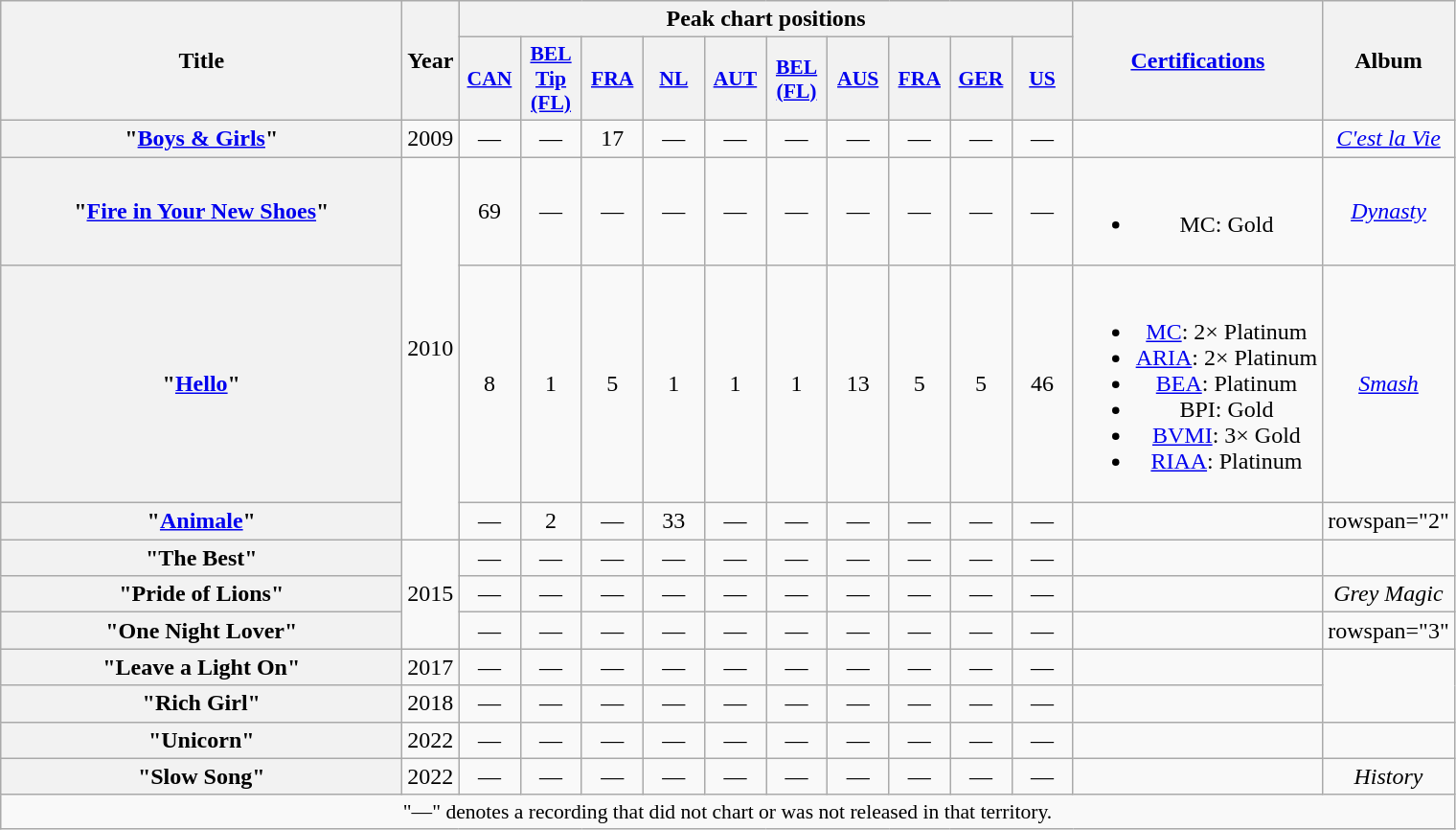<table class="wikitable plainrowheaders" style="text-align:center;">
<tr>
<th scope="col" rowspan="2" style="width:17em;">Title</th>
<th scope="col" rowspan="2" style="width:1em;">Year</th>
<th scope="col" colspan="10">Peak chart positions</th>
<th scope="col" rowspan="2"><a href='#'>Certifications</a></th>
<th scope="col" rowspan="2">Album</th>
</tr>
<tr>
<th scope="col" style="width:2.5em;font-size:90%;"><a href='#'>CAN</a><br></th>
<th scope="col" style="width:2.5em;font-size:90%;"><a href='#'>BEL Tip (FL)</a><br></th>
<th scope="col" style="width:2.5em;font-size:90%;"><a href='#'>FRA</a><br></th>
<th scope="col" style="width:2.5em;font-size:90%;"><a href='#'>NL</a><br></th>
<th scope="col" style="width:2.5em;font-size:90%;"><a href='#'>AUT</a><br></th>
<th scope="col" style="width:2.5em;font-size:90%;"><a href='#'>BEL<br>(FL)</a><br></th>
<th scope="col" style="width:2.5em;font-size:90%;"><a href='#'>AUS</a><br></th>
<th scope="col" style="width:2.5em;font-size:90%;"><a href='#'>FRA</a><br></th>
<th scope="col" style="width:2.5em;font-size:90%;"><a href='#'>GER</a><br></th>
<th scope="col" style="width:2.5em;font-size:90%;"><a href='#'>US</a><br></th>
</tr>
<tr>
<th scope="row">"<a href='#'>Boys & Girls</a>"<br></th>
<td>2009</td>
<td>—</td>
<td>—</td>
<td>17</td>
<td>—</td>
<td>—</td>
<td>—</td>
<td>—</td>
<td>—</td>
<td>—</td>
<td>—</td>
<td></td>
<td><em><a href='#'>C'est la Vie</a></em></td>
</tr>
<tr>
<th scope="row">"<a href='#'>Fire in Your New Shoes</a>"<br></th>
<td rowspan="3">2010</td>
<td>69</td>
<td>—</td>
<td>—</td>
<td>—</td>
<td>—</td>
<td>—</td>
<td>—</td>
<td>—</td>
<td>—</td>
<td>—</td>
<td><br><ul><li>MC: Gold</li></ul></td>
<td><em><a href='#'>Dynasty</a></em></td>
</tr>
<tr>
<th scope="row">"<a href='#'>Hello</a>"<br></th>
<td>8</td>
<td>1</td>
<td>5</td>
<td>1</td>
<td>1</td>
<td>1</td>
<td>13</td>
<td>5</td>
<td>5</td>
<td>46</td>
<td><br><ul><li><a href='#'>MC</a>: 2× Platinum</li><li><a href='#'>ARIA</a>: 2× Platinum</li><li><a href='#'>BEA</a>: Platinum</li><li>BPI: Gold</li><li><a href='#'>BVMI</a>: 3× Gold</li><li><a href='#'>RIAA</a>: Platinum</li></ul></td>
<td><a href='#'><em>Smash</em></a></td>
</tr>
<tr>
<th scope="row">"<a href='#'>Animale</a>"<br></th>
<td>—</td>
<td>2</td>
<td>—</td>
<td>33</td>
<td>—</td>
<td>—</td>
<td>—</td>
<td>—</td>
<td>—</td>
<td>—</td>
<td></td>
<td>rowspan="2" </td>
</tr>
<tr>
<th scope="row">"The Best"<br></th>
<td rowspan="3">2015</td>
<td>—</td>
<td>—</td>
<td>—</td>
<td>—</td>
<td>—</td>
<td>—</td>
<td>—</td>
<td>—</td>
<td>—</td>
<td>—</td>
<td></td>
</tr>
<tr>
<th scope="row">"Pride of Lions"<br></th>
<td>—</td>
<td>—</td>
<td>—</td>
<td>—</td>
<td>—</td>
<td>—</td>
<td>—</td>
<td>—</td>
<td>—</td>
<td>—</td>
<td></td>
<td><em>Grey Magic</em></td>
</tr>
<tr>
<th scope="row">"One Night Lover"<br></th>
<td>—</td>
<td>—</td>
<td>—</td>
<td>—</td>
<td>—</td>
<td>—</td>
<td>—</td>
<td>—</td>
<td>—</td>
<td>—</td>
<td></td>
<td>rowspan="3" </td>
</tr>
<tr>
<th scope="row">"Leave a Light On"<br></th>
<td>2017</td>
<td>—</td>
<td>—</td>
<td>—</td>
<td>—</td>
<td>—</td>
<td>—</td>
<td>—</td>
<td>—</td>
<td>—</td>
<td>—</td>
<td></td>
</tr>
<tr>
<th scope="row">"Rich Girl"<br></th>
<td>2018</td>
<td>—</td>
<td>—</td>
<td>—</td>
<td>—</td>
<td>—</td>
<td>—</td>
<td>—</td>
<td>—</td>
<td>—</td>
<td>—</td>
<td></td>
</tr>
<tr>
<th scope="row">"Unicorn"<br></th>
<td>2022</td>
<td>—</td>
<td>—</td>
<td>—</td>
<td>—</td>
<td>—</td>
<td>—</td>
<td>—</td>
<td>—</td>
<td>—</td>
<td>—</td>
<td></td>
<td></td>
</tr>
<tr>
<th scope="row">"Slow Song"<br></th>
<td>2022</td>
<td>—</td>
<td>—</td>
<td>—</td>
<td>—</td>
<td>—</td>
<td>—</td>
<td>—</td>
<td>—</td>
<td>—</td>
<td>—</td>
<td></td>
<td><em>History</em></td>
</tr>
<tr>
<td colspan="15" style="font-size:90%">"—" denotes a recording that did not chart or was not released in that territory.</td>
</tr>
</table>
